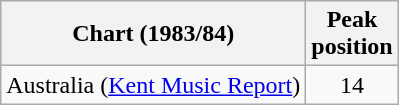<table class="wikitable">
<tr>
<th>Chart (1983/84)</th>
<th>Peak<br>position</th>
</tr>
<tr>
<td>Australia (<a href='#'>Kent Music Report</a>)</td>
<td align="center">14</td>
</tr>
</table>
